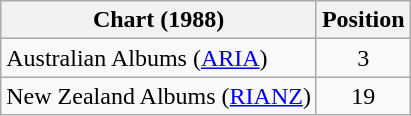<table class="wikitable">
<tr>
<th scope="col">Chart (1988)</th>
<th scope="col">Position</th>
</tr>
<tr>
<td>Australian Albums (<a href='#'>ARIA</a>)</td>
<td style="text-align:center;">3</td>
</tr>
<tr>
<td>New Zealand Albums (<a href='#'>RIANZ</a>)</td>
<td style="text-align:center;">19</td>
</tr>
</table>
